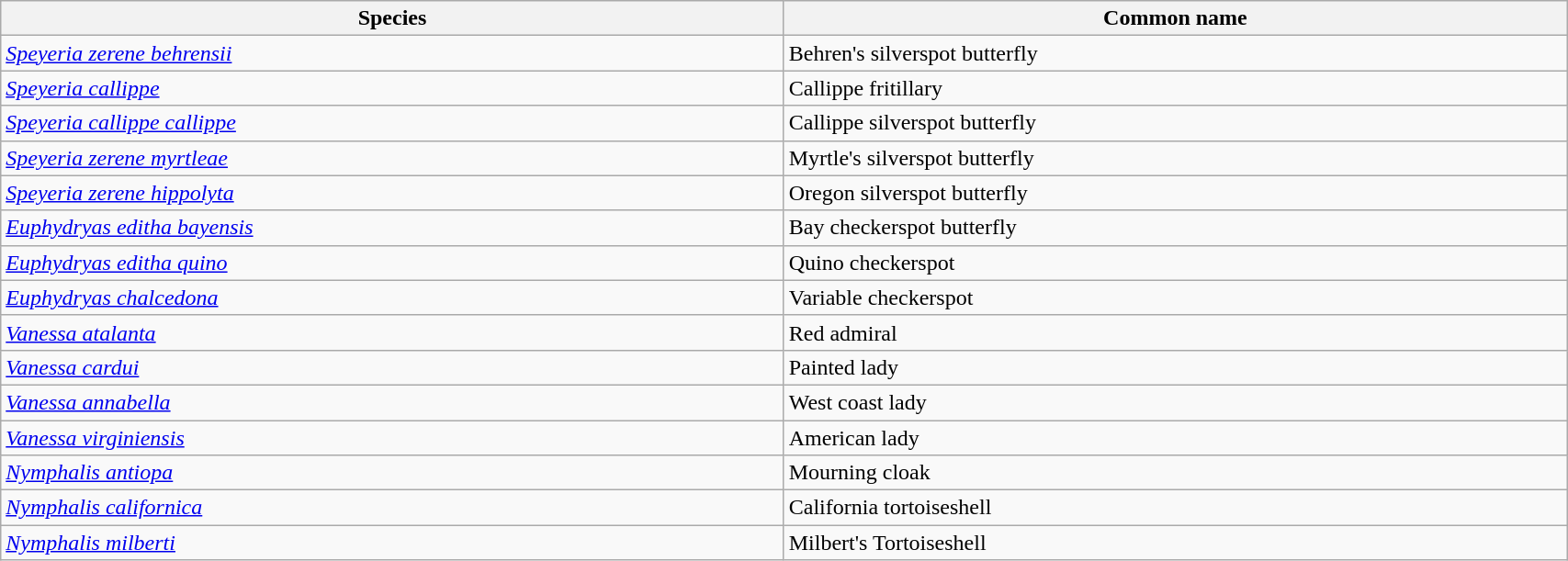<table width=90% class="wikitable">
<tr>
<th width=25%>Species</th>
<th width=25%>Common name</th>
</tr>
<tr>
<td><em><a href='#'>Speyeria zerene behrensii</a></em></td>
<td>Behren's silverspot butterfly</td>
</tr>
<tr>
<td><em><a href='#'>Speyeria callippe</a></em></td>
<td>Callippe fritillary</td>
</tr>
<tr>
<td><em> <a href='#'>Speyeria callippe callippe</a></em></td>
<td>Callippe silverspot butterfly</td>
</tr>
<tr>
<td><em><a href='#'>Speyeria zerene myrtleae</a></em></td>
<td>Myrtle's silverspot butterfly</td>
</tr>
<tr>
<td><em><a href='#'>Speyeria zerene hippolyta</a></em></td>
<td>Oregon silverspot butterfly</td>
</tr>
<tr>
<td><em><a href='#'>Euphydryas editha bayensis</a></em></td>
<td>Bay checkerspot butterfly</td>
</tr>
<tr>
<td><em><a href='#'>Euphydryas editha quino</a></em></td>
<td>Quino checkerspot</td>
</tr>
<tr>
<td><em><a href='#'>Euphydryas chalcedona </a></em></td>
<td>Variable checkerspot</td>
</tr>
<tr>
<td><em><a href='#'>Vanessa atalanta</a></em></td>
<td>Red admiral</td>
</tr>
<tr>
<td><em><a href='#'>Vanessa cardui</a></em></td>
<td>Painted lady</td>
</tr>
<tr>
<td><em><a href='#'>Vanessa annabella</a></em></td>
<td>West coast lady</td>
</tr>
<tr>
<td><em><a href='#'>Vanessa virginiensis</a></em></td>
<td>American lady</td>
</tr>
<tr>
<td><em><a href='#'>Nymphalis antiopa</a></em></td>
<td>Mourning cloak</td>
</tr>
<tr>
<td><em><a href='#'>Nymphalis californica</a></em></td>
<td>California tortoiseshell</td>
</tr>
<tr>
<td><em><a href='#'>Nymphalis milberti</a></em></td>
<td>Milbert's Tortoiseshell</td>
</tr>
</table>
